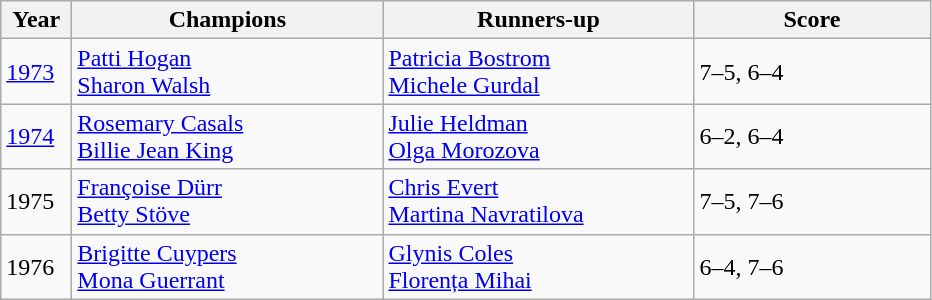<table class="wikitable">
<tr>
<th style="width:40px">Year</th>
<th style="width:200px">Champions</th>
<th style="width:200px">Runners-up</th>
<th style="width:150px" class="unsortable">Score</th>
</tr>
<tr>
<td><a href='#'>1973</a></td>
<td> <a href='#'>Patti Hogan</a> <br>  <a href='#'>Sharon Walsh</a></td>
<td> <a href='#'>Patricia Bostrom</a> <br>  <a href='#'>Michele Gurdal</a></td>
<td>7–5, 6–4</td>
</tr>
<tr>
<td><a href='#'>1974</a></td>
<td> <a href='#'>Rosemary Casals</a> <br>  <a href='#'>Billie Jean King</a></td>
<td> <a href='#'>Julie Heldman</a> <br>  <a href='#'>Olga Morozova</a></td>
<td>6–2, 6–4</td>
</tr>
<tr>
<td>1975</td>
<td> <a href='#'>Françoise Dürr</a> <br>  <a href='#'>Betty Stöve</a></td>
<td> <a href='#'>Chris Evert</a> <br>  <a href='#'>Martina Navratilova</a></td>
<td>7–5, 7–6</td>
</tr>
<tr>
<td>1976</td>
<td> <a href='#'>Brigitte Cuypers</a> <br>  <a href='#'>Mona Guerrant</a></td>
<td> <a href='#'>Glynis Coles</a> <br>  <a href='#'>Florența Mihai</a></td>
<td>6–4, 7–6</td>
</tr>
</table>
